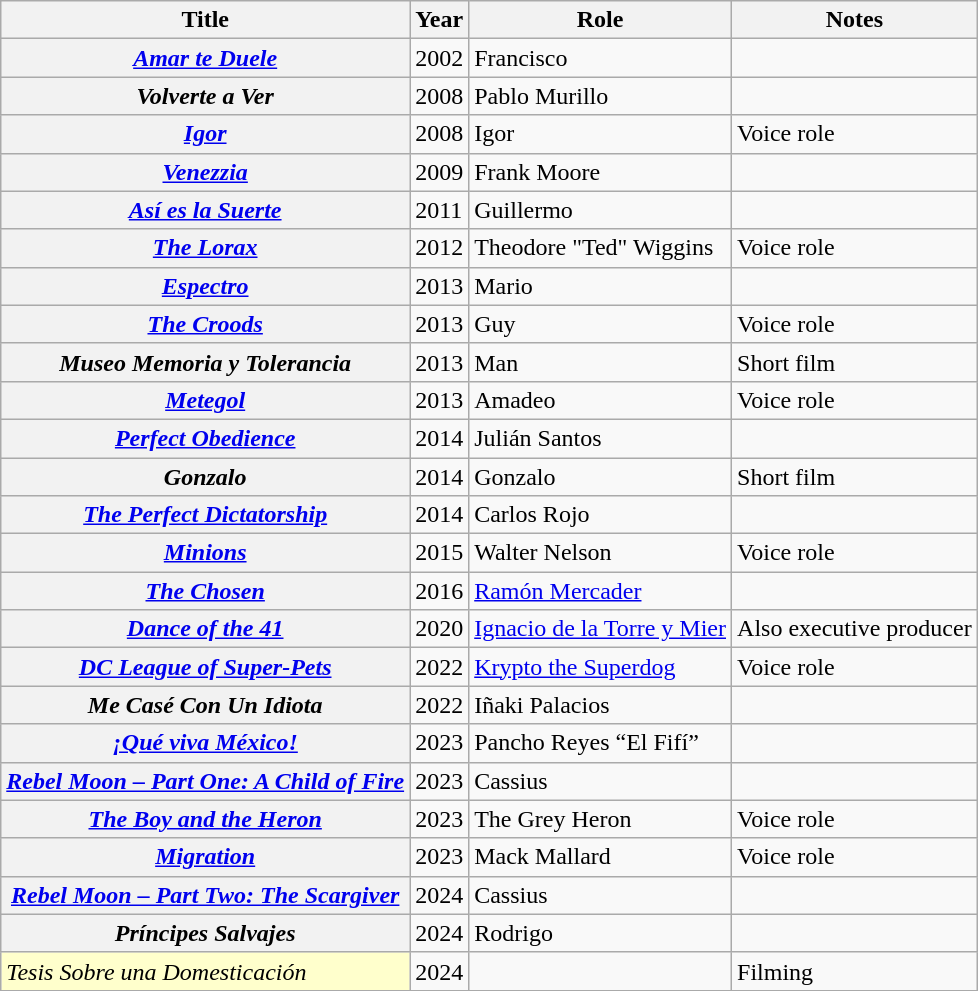<table class="wikitable plainrowheaders" style="margin-right: 0;">
<tr>
<th scope="col">Title</th>
<th scope="col">Year</th>
<th scope="col">Role</th>
<th scope="col" class="unsortable">Notes</th>
</tr>
<tr>
<th scope="row"><em><a href='#'>Amar te Duele</a></em></th>
<td>2002</td>
<td>Francisco</td>
<td></td>
</tr>
<tr>
<th scope="row"><em>Volverte a Ver</em></th>
<td>2008</td>
<td>Pablo Murillo</td>
<td></td>
</tr>
<tr>
<th scope="row"><em><a href='#'>Igor</a></em></th>
<td>2008</td>
<td>Igor</td>
<td>Voice role</td>
</tr>
<tr>
<th scope="row"><em><a href='#'>Venezzia</a></em></th>
<td>2009</td>
<td>Frank Moore</td>
<td></td>
</tr>
<tr>
<th scope="row"><em><a href='#'>Así es la Suerte</a></em></th>
<td>2011</td>
<td>Guillermo</td>
<td></td>
</tr>
<tr>
<th scope="row"><em><a href='#'>The Lorax</a></em></th>
<td>2012</td>
<td>Theodore "Ted" Wiggins</td>
<td>Voice role</td>
</tr>
<tr>
<th scope="row"><em><a href='#'>Espectro</a></em></th>
<td>2013</td>
<td>Mario</td>
<td></td>
</tr>
<tr>
<th scope="row"><em><a href='#'>The Croods</a></em></th>
<td>2013</td>
<td>Guy</td>
<td>Voice role</td>
</tr>
<tr>
<th scope="row"><em>Museo Memoria y Tolerancia</em></th>
<td>2013</td>
<td>Man</td>
<td>Short film</td>
</tr>
<tr>
<th scope="row"><em><a href='#'>Metegol</a></em></th>
<td>2013</td>
<td>Amadeo</td>
<td>Voice role</td>
</tr>
<tr>
<th scope="row"><em><a href='#'>Perfect Obedience</a></em></th>
<td>2014</td>
<td>Julián Santos</td>
<td></td>
</tr>
<tr>
<th scope="row"><em>Gonzalo</em></th>
<td>2014</td>
<td>Gonzalo</td>
<td>Short film</td>
</tr>
<tr>
<th scope="row"><em><a href='#'>The Perfect Dictatorship</a></em></th>
<td>2014</td>
<td>Carlos Rojo</td>
<td></td>
</tr>
<tr>
<th scope="row"><em><a href='#'>Minions</a></em></th>
<td>2015</td>
<td>Walter Nelson</td>
<td>Voice role</td>
</tr>
<tr>
<th scope="row"><em><a href='#'>The Chosen</a></em></th>
<td>2016</td>
<td><a href='#'>Ramón Mercader</a></td>
<td></td>
</tr>
<tr>
<th scope="row"><em><a href='#'>Dance of the 41</a></em></th>
<td>2020</td>
<td><a href='#'>Ignacio de la Torre y Mier</a></td>
<td>Also executive producer</td>
</tr>
<tr>
<th scope="row"><em><a href='#'>DC League of Super-Pets</a></em></th>
<td>2022</td>
<td><a href='#'>Krypto the Superdog</a></td>
<td>Voice role</td>
</tr>
<tr>
<th scope="row"><em>Me Casé Con Un Idiota</em></th>
<td>2022</td>
<td>Iñaki Palacios</td>
<td></td>
</tr>
<tr>
<th scope="row"><em><a href='#'>¡Qué viva México!</a></em></th>
<td>2023</td>
<td>Pancho Reyes “El Fifí”</td>
<td></td>
</tr>
<tr>
<th scope="row"><em><a href='#'>Rebel Moon – Part One: A Child of Fire</a></em></th>
<td>2023</td>
<td>Cassius</td>
<td></td>
</tr>
<tr>
<th scope="row"><em><a href='#'>The Boy and the Heron</a></em></th>
<td>2023</td>
<td>The Grey Heron</td>
<td>Voice role</td>
</tr>
<tr>
<th scope="row"><em><a href='#'>Migration</a></em></th>
<td>2023</td>
<td>Mack Mallard</td>
<td>Voice role</td>
</tr>
<tr>
<th scope="row"><em><a href='#'>Rebel Moon – Part Two: The Scargiver</a></em></th>
<td>2024</td>
<td>Cassius</td>
<td></td>
</tr>
<tr>
<th scope="row"><em>Príncipes Salvajes</em></th>
<td>2024</td>
<td>Rodrigo</td>
<td></td>
</tr>
<tr>
<td style="background:#FFFFCC;"><em>Tesis Sobre una Domesticación</em> </td>
<td>2024</td>
<td></td>
<td>Filming</td>
</tr>
<tr>
</tr>
</table>
